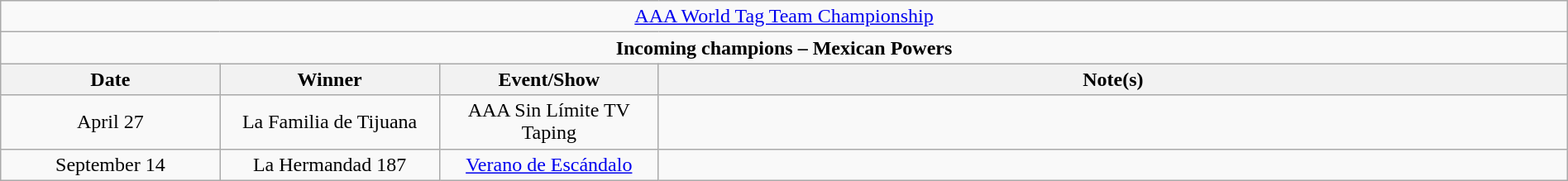<table class="wikitable" style="text-align:center; width:100%;">
<tr>
<td colspan="5"><a href='#'>AAA World Tag Team Championship</a></td>
</tr>
<tr>
<td colspan="5"><strong>Incoming champions – Mexican Powers </strong></td>
</tr>
<tr>
<th width="14%">Date</th>
<th width="14%">Winner</th>
<th width="14%">Event/Show</th>
<th width="58%">Note(s)</th>
</tr>
<tr>
<td>April 27</td>
<td>La Familia de Tijuana<br></td>
<td>AAA Sin Límite TV Taping</td>
<td align="left"></td>
</tr>
<tr>
<td>September 14</td>
<td>La Hermandad 187<br></td>
<td><a href='#'>Verano de Escándalo</a></td>
<td align="left"></td>
</tr>
</table>
